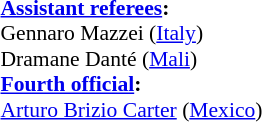<table width=100% style="font-size: 90%">
<tr>
<td><br><strong><a href='#'>Assistant referees</a>:</strong>
<br> Gennaro Mazzei (<a href='#'>Italy</a>)
<br> Dramane Danté (<a href='#'>Mali</a>)
<br><strong><a href='#'>Fourth official</a>:</strong>
<br><a href='#'>Arturo Brizio Carter</a> (<a href='#'>Mexico</a>)</td>
</tr>
</table>
